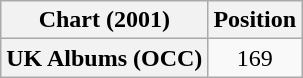<table class="wikitable plainrowheaders" style="text-align:center">
<tr>
<th scope="col">Chart (2001)</th>
<th scope="col">Position</th>
</tr>
<tr>
<th scope="row">UK Albums (OCC)</th>
<td>169</td>
</tr>
</table>
